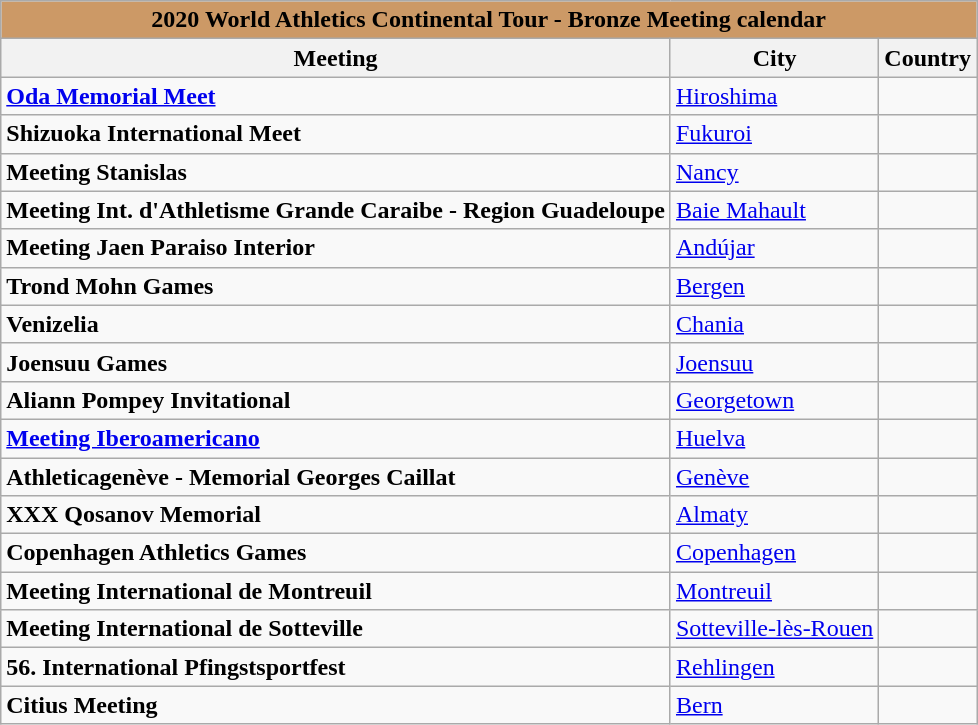<table class="wikitable sortable">
<tr>
<td align=center colspan=4 bgcolor="#c96"><strong>2020 World Athletics Continental Tour - Bronze Meeting calendar</strong></td>
</tr>
<tr>
<th>Meeting</th>
<th>City</th>
<th>Country</th>
</tr>
<tr>
<td><strong><a href='#'>Oda Memorial Meet</a></strong></td>
<td><a href='#'>Hiroshima</a></td>
<td></td>
</tr>
<tr>
<td><strong>Shizuoka International Meet</strong></td>
<td><a href='#'>Fukuroi</a></td>
<td></td>
</tr>
<tr>
<td><strong>Meeting Stanislas</strong></td>
<td><a href='#'>Nancy</a></td>
<td></td>
</tr>
<tr>
<td><strong>Meeting Int. d'Athletisme Grande Caraibe - Region Guadeloupe</strong></td>
<td><a href='#'>Baie Mahault</a></td>
<td></td>
</tr>
<tr>
<td><strong>Meeting Jaen Paraiso Interior</strong></td>
<td><a href='#'>Andújar</a></td>
<td></td>
</tr>
<tr>
<td><strong>Trond Mohn Games</strong></td>
<td><a href='#'>Bergen</a></td>
<td></td>
</tr>
<tr>
<td><strong>Venizelia</strong></td>
<td><a href='#'>Chania</a></td>
<td></td>
</tr>
<tr>
<td><strong>Joensuu Games</strong></td>
<td><a href='#'>Joensuu</a></td>
<td></td>
</tr>
<tr>
<td><strong>Aliann Pompey Invitational</strong></td>
<td><a href='#'>Georgetown</a></td>
<td></td>
</tr>
<tr>
<td><strong><a href='#'>Meeting Iberoamericano</a></strong></td>
<td><a href='#'>Huelva</a></td>
<td></td>
</tr>
<tr>
<td><strong>Athleticagenève - Memorial Georges Caillat</strong></td>
<td><a href='#'>Genève</a></td>
<td></td>
</tr>
<tr>
<td><strong>XXX Qosanov Memorial</strong></td>
<td><a href='#'>Almaty</a></td>
<td></td>
</tr>
<tr>
<td><strong>Copenhagen Athletics Games</strong></td>
<td><a href='#'>Copenhagen</a></td>
<td></td>
</tr>
<tr>
<td><strong>Meeting International de Montreuil</strong></td>
<td><a href='#'>Montreuil</a></td>
<td></td>
</tr>
<tr>
<td><strong>Meeting International de Sotteville</strong></td>
<td><a href='#'>Sotteville-lès-Rouen</a></td>
<td></td>
</tr>
<tr>
<td><strong>56. International Pfingstsportfest</strong></td>
<td><a href='#'>Rehlingen</a></td>
<td></td>
</tr>
<tr>
<td><strong>Citius Meeting</strong></td>
<td><a href='#'>Bern</a></td>
<td></td>
</tr>
</table>
